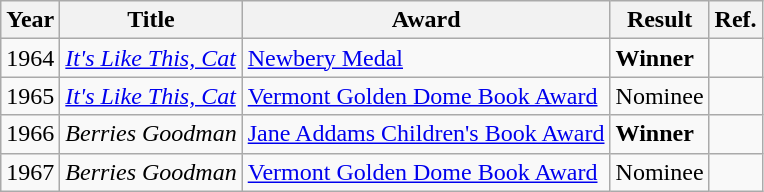<table class="wikitable">
<tr>
<th>Year</th>
<th>Title</th>
<th>Award</th>
<th>Result</th>
<th>Ref.</th>
</tr>
<tr>
<td>1964</td>
<td><em><a href='#'>It's Like This, Cat</a></em></td>
<td><a href='#'>Newbery Medal</a></td>
<td><strong>Winner</strong></td>
<td></td>
</tr>
<tr>
<td>1965</td>
<td><em><a href='#'>It's Like This, Cat</a></em></td>
<td><a href='#'>Vermont Golden Dome Book Award</a></td>
<td>Nominee</td>
<td></td>
</tr>
<tr>
<td>1966</td>
<td><em>Berries Goodman</em></td>
<td><a href='#'>Jane Addams Children's Book Award</a></td>
<td><strong>Winner</strong></td>
<td></td>
</tr>
<tr>
<td>1967</td>
<td><em>Berries Goodman</em></td>
<td><a href='#'>Vermont Golden Dome Book Award</a></td>
<td>Nominee</td>
<td></td>
</tr>
</table>
